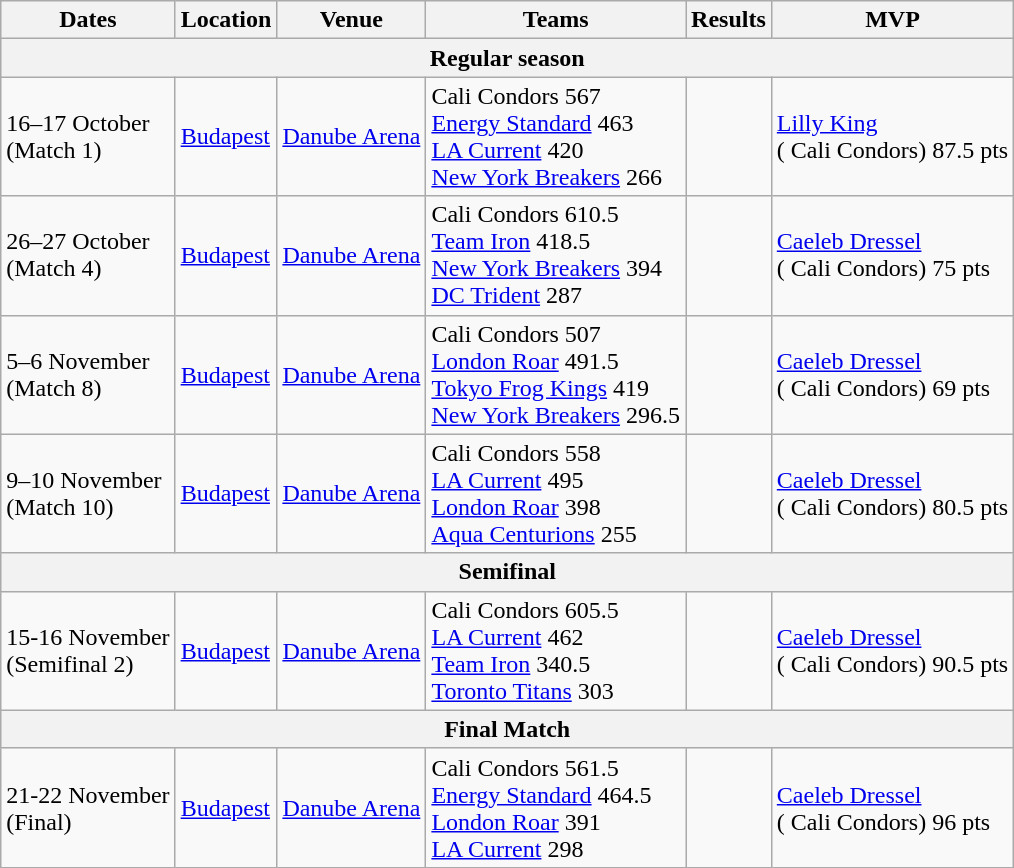<table class="wikitable">
<tr>
<th>Dates</th>
<th>Location</th>
<th>Venue</th>
<th>Teams</th>
<th>Results</th>
<th>MVP</th>
</tr>
<tr>
<th colspan="6"><strong>Regular season</strong></th>
</tr>
<tr>
<td>16–17 October<br>(Match 1)</td>
<td> <a href='#'>Budapest</a></td>
<td><a href='#'>Danube Arena</a></td>
<td> Cali Condors 567<br> <a href='#'>Energy Standard</a> 463<br> <a href='#'>LA Current</a> 420<br> <a href='#'>New York Breakers</a> 266</td>
<td style="text-align:center"></td>
<td valign="center"> <a href='#'>Lilly King</a><br>( Cali Condors) 87.5 pts<br></td>
</tr>
<tr>
<td>26–27 October<br>(Match 4)</td>
<td> <a href='#'>Budapest</a></td>
<td><a href='#'>Danube Arena</a></td>
<td> Cali Condors 610.5<br> <a href='#'>Team Iron</a> 418.5<br> <a href='#'>New York Breakers</a> 394<br> <a href='#'>DC Trident</a> 287</td>
<td style="text-align:center"></td>
<td valign="center"> <a href='#'>Caeleb Dressel</a><br>( Cali Condors) 75 pts<br></td>
</tr>
<tr>
<td>5–6 November<br>(Match 8)</td>
<td> <a href='#'>Budapest</a></td>
<td><a href='#'>Danube Arena</a></td>
<td> Cali Condors 507<br> <a href='#'>London Roar</a> 491.5<br> <a href='#'>Tokyo Frog Kings</a> 419<br> <a href='#'>New York Breakers</a> 296.5</td>
<td style="text-align:center"></td>
<td valign="center"> <a href='#'>Caeleb Dressel</a><br>( Cali Condors) 69 pts<br></td>
</tr>
<tr>
<td>9–10 November<br>(Match 10)</td>
<td> <a href='#'>Budapest</a></td>
<td><a href='#'>Danube Arena</a></td>
<td> Cali Condors 558<br> <a href='#'>LA Current</a> 495<br> <a href='#'>London Roar</a> 398<br> <a href='#'>Aqua Centurions</a> 255</td>
<td style="text-align:center"></td>
<td valign="center"> <a href='#'>Caeleb Dressel</a><br>( Cali Condors) 80.5 pts<br></td>
</tr>
<tr>
<th colspan="6"><strong>Semifinal</strong></th>
</tr>
<tr>
<td>15-16 November<br>(Semifinal 2)</td>
<td> <a href='#'>Budapest</a></td>
<td><a href='#'>Danube Arena</a></td>
<td> Cali Condors 605.5<br> <a href='#'>LA Current</a> 462<br> <a href='#'>Team Iron</a> 340.5<br> <a href='#'>Toronto Titans</a> 303</td>
<td style="text-align:center"></td>
<td valign="center"> <a href='#'>Caeleb Dressel</a><br>( Cali Condors) 90.5 pts<br></td>
</tr>
<tr>
<th colspan="6"><strong>Final Match</strong></th>
</tr>
<tr>
<td>21-22 November<br>(Final)</td>
<td> <a href='#'>Budapest</a></td>
<td><a href='#'>Danube Arena</a></td>
<td> Cali Condors 561.5<br> <a href='#'>Energy Standard</a> 464.5<br> <a href='#'>London Roar</a> 391<br> <a href='#'>LA Current</a> 298</td>
<td style="text-align:center"></td>
<td valign="center"> <a href='#'>Caeleb Dressel</a><br>( Cali Condors) 96 pts<br></td>
</tr>
</table>
